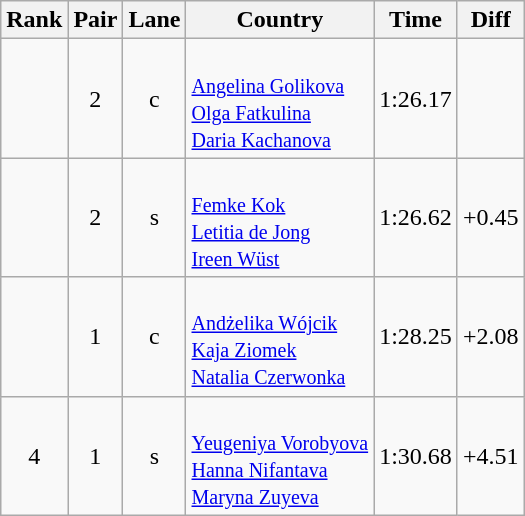<table class="wikitable sortable" style="text-align:center">
<tr>
<th>Rank</th>
<th>Pair</th>
<th>Lane</th>
<th>Country</th>
<th>Time</th>
<th>Diff</th>
</tr>
<tr>
<td></td>
<td>2</td>
<td>c</td>
<td align=left><br><small><a href='#'>Angelina Golikova</a><br><a href='#'>Olga Fatkulina</a><br><a href='#'>Daria Kachanova</a></small></td>
<td>1:26.17</td>
<td></td>
</tr>
<tr>
<td></td>
<td>2</td>
<td>s</td>
<td align=left><br><small><a href='#'>Femke Kok</a><br><a href='#'>Letitia de Jong</a><br><a href='#'>Ireen Wüst</a></small></td>
<td>1:26.62</td>
<td>+0.45</td>
</tr>
<tr>
<td></td>
<td>1</td>
<td>c</td>
<td align=left><br><small><a href='#'>Andżelika Wójcik</a><br><a href='#'>Kaja Ziomek</a><br><a href='#'>Natalia Czerwonka</a></small></td>
<td>1:28.25</td>
<td>+2.08</td>
</tr>
<tr>
<td>4</td>
<td>1</td>
<td>s</td>
<td align=left><br><small><a href='#'>Yeugeniya Vorobyova</a><br><a href='#'>Hanna Nifantava</a><br><a href='#'>Maryna Zuyeva</a></small></td>
<td>1:30.68</td>
<td>+4.51</td>
</tr>
</table>
